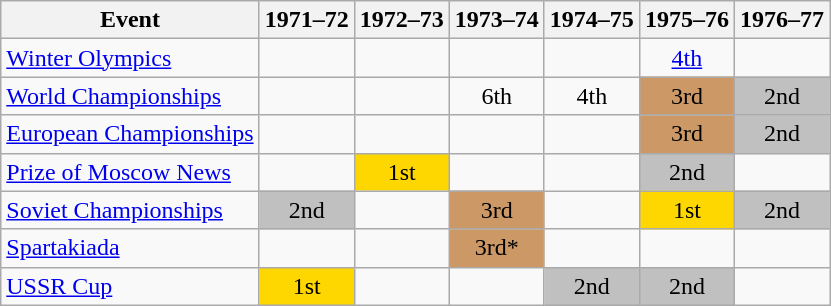<table class="wikitable" style="text-align:center">
<tr>
<th>Event</th>
<th>1971–72</th>
<th>1972–73</th>
<th>1973–74</th>
<th>1974–75</th>
<th>1975–76</th>
<th>1976–77</th>
</tr>
<tr>
<td align=left><a href='#'>Winter Olympics</a></td>
<td></td>
<td></td>
<td></td>
<td></td>
<td><a href='#'>4th</a></td>
<td></td>
</tr>
<tr>
<td align=left><a href='#'>World Championships</a></td>
<td></td>
<td></td>
<td>6th</td>
<td>4th</td>
<td bgcolor=cc9966>3rd</td>
<td bgcolor=silver>2nd</td>
</tr>
<tr>
<td align=left><a href='#'>European Championships</a></td>
<td></td>
<td></td>
<td></td>
<td></td>
<td bgcolor=cc9966>3rd</td>
<td bgcolor=silver>2nd</td>
</tr>
<tr>
<td align=left><a href='#'>Prize of Moscow News</a></td>
<td></td>
<td bgcolor=gold>1st</td>
<td></td>
<td></td>
<td bgcolor=silver>2nd</td>
<td></td>
</tr>
<tr>
<td align=left><a href='#'>Soviet Championships</a></td>
<td bgcolor=silver>2nd</td>
<td></td>
<td bgcolor=cc9966>3rd</td>
<td></td>
<td bgcolor=gold>1st</td>
<td bgcolor=silver>2nd</td>
</tr>
<tr>
<td align=left><a href='#'>Spartakiada</a></td>
<td></td>
<td></td>
<td bgcolor=cc9966>3rd*</td>
<td></td>
<td></td>
<td></td>
</tr>
<tr>
<td align=left><a href='#'>USSR Cup</a></td>
<td bgcolor=gold>1st</td>
<td></td>
<td></td>
<td bgcolor=silver>2nd</td>
<td bgcolor=silver>2nd</td>
<td></td>
</tr>
</table>
